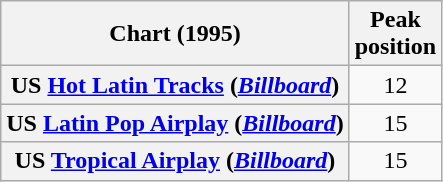<table class="wikitable sortable plainrowheaders" style="text-align:center">
<tr>
<th scope="col">Chart (1995)</th>
<th scope="col">Peak<br> position</th>
</tr>
<tr>
<th scope="row">US <a href='#'>Hot Latin Tracks</a> (<em><a href='#'>Billboard</a></em>)</th>
<td>12</td>
</tr>
<tr>
<th scope="row">US <a href='#'>Latin Pop Airplay</a> (<em><a href='#'>Billboard</a></em>)</th>
<td>15</td>
</tr>
<tr>
<th scope="row">US <a href='#'>Tropical Airplay</a> (<em><a href='#'>Billboard</a></em>)</th>
<td>15</td>
</tr>
</table>
